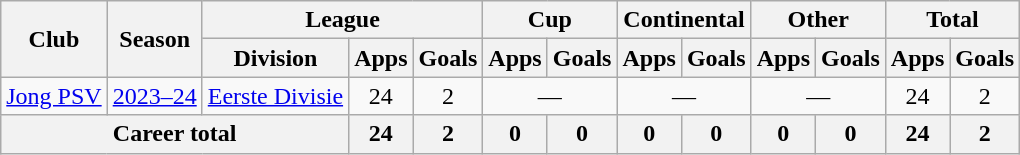<table class="wikitable" style="text-align:center">
<tr>
<th rowspan="2">Club</th>
<th rowspan="2">Season</th>
<th colspan="3">League</th>
<th colspan="2">Cup</th>
<th colspan="2">Continental</th>
<th colspan="2">Other</th>
<th colspan="2">Total</th>
</tr>
<tr>
<th>Division</th>
<th>Apps</th>
<th>Goals</th>
<th>Apps</th>
<th>Goals</th>
<th>Apps</th>
<th>Goals</th>
<th>Apps</th>
<th>Goals</th>
<th>Apps</th>
<th>Goals</th>
</tr>
<tr>
<td><a href='#'>Jong PSV</a></td>
<td><a href='#'>2023–24</a></td>
<td><a href='#'>Eerste Divisie</a></td>
<td>24</td>
<td>2</td>
<td colspan="2">—</td>
<td colspan="2">—</td>
<td colspan="2">—</td>
<td>24</td>
<td>2</td>
</tr>
<tr>
<th colspan="3">Career total</th>
<th>24</th>
<th>2</th>
<th>0</th>
<th>0</th>
<th>0</th>
<th>0</th>
<th>0</th>
<th>0</th>
<th>24</th>
<th>2</th>
</tr>
</table>
